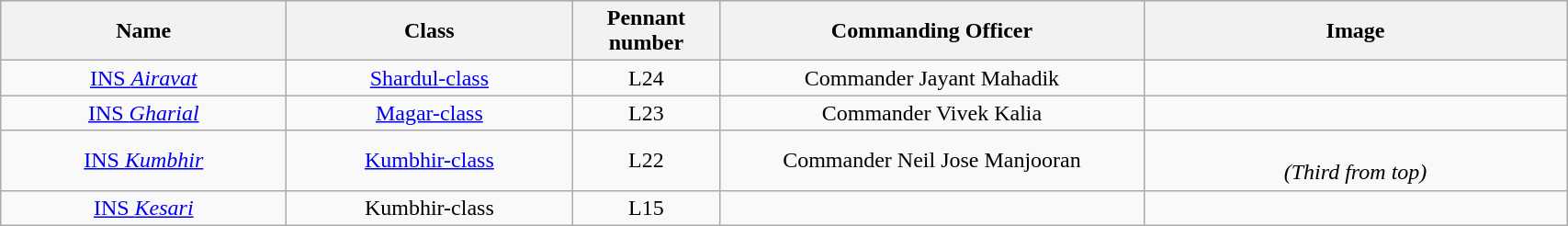<table class="wikitable" style="text-align:center">
<tr style="background:#cccccc">
<th scope="col" style="width: 200px;">Name</th>
<th scope="col" style="width: 200px;">Class</th>
<th scope="col" style="width: 100px;">Pennant number</th>
<th scope="col" style="width: 300px;">Commanding Officer</th>
<th scope="col" style="width: 300px;">Image</th>
</tr>
<tr>
<td><a href='#'>INS <em>Airavat</em></a></td>
<td><a href='#'>Shardul-class</a></td>
<td align="center">L24</td>
<td>Commander Jayant Mahadik</td>
<td align="center"></td>
</tr>
<tr>
<td><a href='#'>INS <em>Gharial</em></a></td>
<td><a href='#'>Magar-class</a></td>
<td align="center">L23</td>
<td>Commander Vivek Kalia</td>
<td align="center"></td>
</tr>
<tr>
<td><a href='#'>INS <em>Kumbhir</em></a></td>
<td><a href='#'>Kumbhir-class</a></td>
<td align="center">L22</td>
<td>Commander Neil Jose Manjooran</td>
<td><br><em>(Third from top)</em></td>
</tr>
<tr>
<td><a href='#'>INS <em>Kesari</em></a></td>
<td>Kumbhir-class</td>
<td align="center">L15</td>
<td></td>
<td></td>
</tr>
</table>
